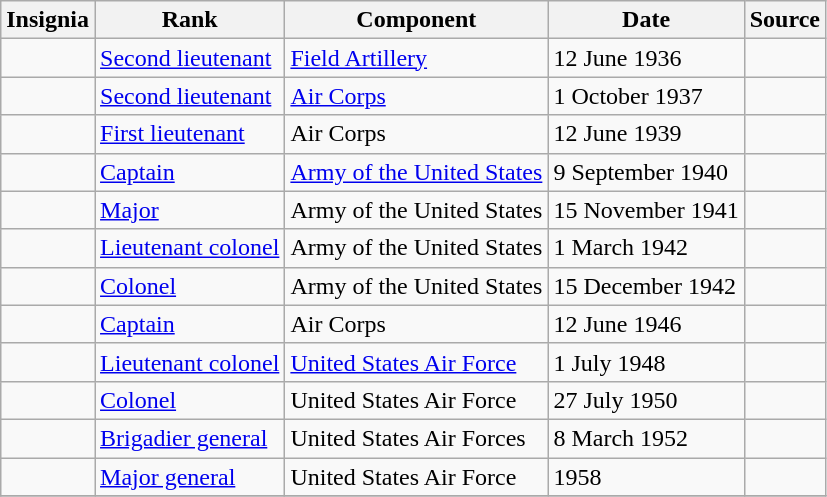<table class="wikitable">
<tr>
<th>Insignia</th>
<th>Rank</th>
<th>Component</th>
<th>Date</th>
<th>Source</th>
</tr>
<tr>
<td align=center></td>
<td><a href='#'>Second lieutenant</a></td>
<td><a href='#'>Field Artillery</a></td>
<td>12 June 1936</td>
<td></td>
</tr>
<tr>
<td align=center></td>
<td><a href='#'>Second lieutenant</a></td>
<td><a href='#'>Air Corps</a></td>
<td>1 October 1937</td>
<td></td>
</tr>
<tr>
<td align=center></td>
<td><a href='#'>First lieutenant</a></td>
<td>Air Corps</td>
<td>12 June 1939</td>
<td></td>
</tr>
<tr>
<td align=center></td>
<td><a href='#'>Captain</a></td>
<td><a href='#'>Army of the United States</a></td>
<td>9 September 1940</td>
<td></td>
</tr>
<tr>
<td align=center></td>
<td><a href='#'>Major</a></td>
<td>Army of the United States</td>
<td>15 November 1941</td>
<td></td>
</tr>
<tr>
<td align=center></td>
<td><a href='#'>Lieutenant colonel</a></td>
<td>Army of the United States</td>
<td>1 March 1942</td>
<td></td>
</tr>
<tr>
<td align=center></td>
<td><a href='#'>Colonel</a></td>
<td>Army of the United States</td>
<td>15 December 1942</td>
<td></td>
</tr>
<tr>
<td align=center></td>
<td><a href='#'>Captain</a></td>
<td>Air Corps</td>
<td>12 June 1946</td>
<td></td>
</tr>
<tr>
<td align=center></td>
<td><a href='#'>Lieutenant colonel</a></td>
<td><a href='#'>United States Air Force</a></td>
<td>1 July 1948</td>
<td></td>
</tr>
<tr>
<td align=center></td>
<td><a href='#'>Colonel</a></td>
<td>United States Air Force</td>
<td>27 July 1950</td>
<td></td>
</tr>
<tr>
<td align=center></td>
<td><a href='#'>Brigadier general</a></td>
<td>United States Air Forces</td>
<td>8 March 1952</td>
<td></td>
</tr>
<tr>
<td align=center></td>
<td><a href='#'>Major general</a></td>
<td>United States Air Force</td>
<td>1958</td>
<td></td>
</tr>
<tr 1960>
</tr>
</table>
